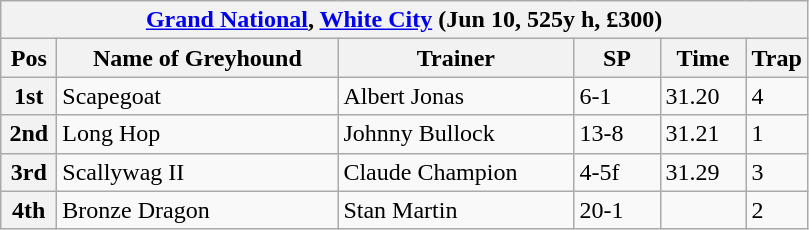<table class="wikitable">
<tr>
<th colspan="6"><a href='#'>Grand National</a>, <a href='#'>White City</a> (Jun 10, 525y h, £300)</th>
</tr>
<tr>
<th width=30>Pos</th>
<th width=180>Name of Greyhound</th>
<th width=150>Trainer</th>
<th width=50>SP</th>
<th width=50>Time</th>
<th width=30>Trap</th>
</tr>
<tr>
<th>1st</th>
<td>Scapegoat</td>
<td>Albert Jonas</td>
<td>6-1</td>
<td>31.20</td>
<td>4</td>
</tr>
<tr>
<th>2nd</th>
<td>Long Hop</td>
<td>Johnny Bullock</td>
<td>13-8</td>
<td>31.21</td>
<td>1</td>
</tr>
<tr>
<th>3rd</th>
<td>Scallywag II</td>
<td>Claude Champion</td>
<td>4-5f</td>
<td>31.29</td>
<td>3</td>
</tr>
<tr>
<th>4th</th>
<td>Bronze Dragon</td>
<td>Stan Martin</td>
<td>20-1</td>
<td></td>
<td>2</td>
</tr>
</table>
